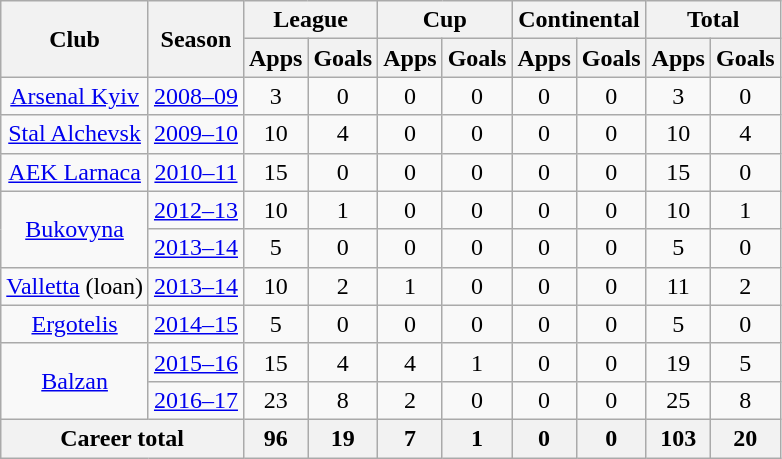<table class="wikitable" style="text-align:center">
<tr>
<th rowspan="2">Club</th>
<th rowspan="2">Season</th>
<th colspan="2">League</th>
<th colspan="2">Cup</th>
<th colspan="2">Continental</th>
<th colspan="2">Total</th>
</tr>
<tr>
<th>Apps</th>
<th>Goals</th>
<th>Apps</th>
<th>Goals</th>
<th>Apps</th>
<th>Goals</th>
<th>Apps</th>
<th>Goals</th>
</tr>
<tr>
<td><a href='#'>Arsenal Kyiv</a></td>
<td><a href='#'>2008–09</a></td>
<td>3</td>
<td>0</td>
<td>0</td>
<td>0</td>
<td>0</td>
<td>0</td>
<td>3</td>
<td>0</td>
</tr>
<tr>
<td><a href='#'>Stal Alchevsk</a></td>
<td><a href='#'>2009–10</a></td>
<td>10</td>
<td>4</td>
<td>0</td>
<td>0</td>
<td>0</td>
<td>0</td>
<td>10</td>
<td>4</td>
</tr>
<tr>
<td><a href='#'>AEK Larnaca</a></td>
<td><a href='#'>2010–11</a></td>
<td>15</td>
<td>0</td>
<td>0</td>
<td>0</td>
<td>0</td>
<td>0</td>
<td>15</td>
<td>0</td>
</tr>
<tr>
<td rowspan="2"><a href='#'>Bukovyna</a></td>
<td><a href='#'>2012–13</a></td>
<td>10</td>
<td>1</td>
<td>0</td>
<td>0</td>
<td>0</td>
<td>0</td>
<td>10</td>
<td>1</td>
</tr>
<tr>
<td><a href='#'>2013–14</a></td>
<td>5</td>
<td>0</td>
<td>0</td>
<td>0</td>
<td>0</td>
<td>0</td>
<td>5</td>
<td>0</td>
</tr>
<tr>
<td rowspan="1"><a href='#'>Valletta</a> (loan)</td>
<td><a href='#'>2013–14</a></td>
<td>10</td>
<td>2</td>
<td>1</td>
<td>0</td>
<td>0</td>
<td>0</td>
<td>11</td>
<td>2</td>
</tr>
<tr>
<td rowspan="1"><a href='#'>Ergotelis</a></td>
<td><a href='#'>2014–15</a></td>
<td>5</td>
<td>0</td>
<td>0</td>
<td>0</td>
<td>0</td>
<td>0</td>
<td>5</td>
<td>0</td>
</tr>
<tr>
<td rowspan="2"><a href='#'>Balzan</a></td>
<td><a href='#'>2015–16</a></td>
<td>15</td>
<td>4</td>
<td>4</td>
<td>1</td>
<td>0</td>
<td>0</td>
<td>19</td>
<td>5</td>
</tr>
<tr>
<td><a href='#'>2016–17</a></td>
<td>23</td>
<td>8</td>
<td>2</td>
<td>0</td>
<td>0</td>
<td>0</td>
<td>25</td>
<td>8</td>
</tr>
<tr>
<th colspan="2">Career total</th>
<th>96</th>
<th>19</th>
<th>7</th>
<th>1</th>
<th>0</th>
<th>0</th>
<th>103</th>
<th>20</th>
</tr>
</table>
